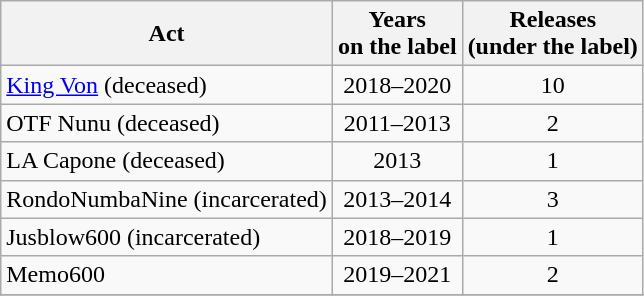<table class="wikitable sortable”">
<tr>
<th>Act</th>
<th>Years<br>on the label</th>
<th>Releases<br>(under the label)</th>
</tr>
<tr>
<td><a href='#'>King Von</a> (deceased)</td>
<td rowspan ="1" style="text-align:center;">2018–2020</td>
<td style="text-align:center;">10</td>
</tr>
<tr>
<td>OTF Nunu (deceased)</td>
<td rowspan ="1" style="text-align:center;">2011–2013</td>
<td style="text-align:center;">2</td>
</tr>
<tr>
<td>LA Capone (deceased)</td>
<td rowspan ="1" style="text-align:center;">2013</td>
<td style="text-align:center;">1</td>
</tr>
<tr>
<td>RondoNumbaNine (incarcerated)</td>
<td rowspan ="1" style="text-align:center;">2013–2014</td>
<td style="text-align:center;">3</td>
</tr>
<tr>
<td>Jusblow600 (incarcerated)</td>
<td rowspan ="1" style="text-align:center;">2018–2019</td>
<td style="text-align:center;">1</td>
</tr>
<tr>
<td>Memo600</td>
<td rowspan ="1" style="text-align:center;">2019–2021</td>
<td style="text-align:center;">2</td>
</tr>
<tr>
</tr>
</table>
